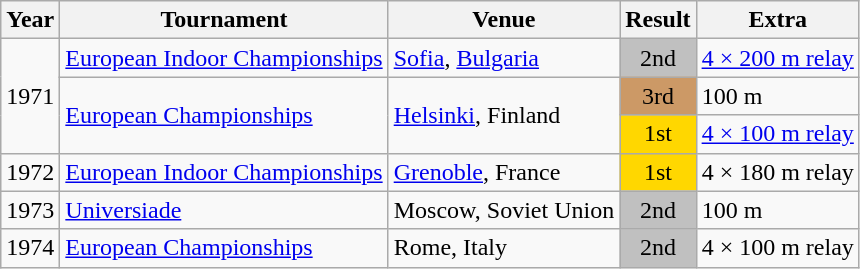<table class=wikitable>
<tr>
<th>Year</th>
<th>Tournament</th>
<th>Venue</th>
<th>Result</th>
<th>Extra</th>
</tr>
<tr>
<td rowspan=3>1971</td>
<td><a href='#'>European Indoor Championships</a></td>
<td><a href='#'>Sofia</a>, <a href='#'>Bulgaria</a></td>
<td bgcolor="silver" align="center">2nd</td>
<td><a href='#'>4 × 200 m relay</a></td>
</tr>
<tr>
<td rowspan=2><a href='#'>European Championships</a></td>
<td rowspan=2><a href='#'>Helsinki</a>, Finland</td>
<td bgcolor="cc9966" align="center">3rd</td>
<td>100 m</td>
</tr>
<tr>
<td bgcolor="gold" align="center">1st</td>
<td><a href='#'>4 × 100 m relay</a></td>
</tr>
<tr>
<td>1972</td>
<td><a href='#'>European Indoor Championships</a></td>
<td><a href='#'>Grenoble</a>, France</td>
<td bgcolor="gold" align="center">1st</td>
<td>4 × 180 m relay</td>
</tr>
<tr>
<td>1973</td>
<td><a href='#'>Universiade</a></td>
<td>Moscow, Soviet Union</td>
<td bgcolor="silver" align="center">2nd</td>
<td>100 m</td>
</tr>
<tr>
<td>1974</td>
<td><a href='#'>European Championships</a></td>
<td>Rome, Italy</td>
<td bgcolor="silver" align="center">2nd</td>
<td>4 × 100 m relay</td>
</tr>
</table>
